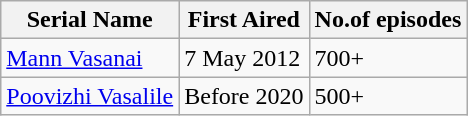<table class="wikitable sortable">
<tr>
<th>Serial Name</th>
<th>First Aired</th>
<th>No.of episodes</th>
</tr>
<tr>
<td><a href='#'>Mann Vasanai</a></td>
<td>7 May 2012</td>
<td>700+</td>
</tr>
<tr>
<td><a href='#'>Poovizhi Vasalile</a></td>
<td>Before 2020</td>
<td>500+</td>
</tr>
</table>
